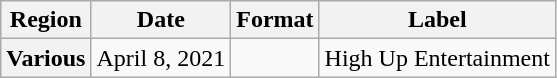<table class="wikitable plainrowheaders">
<tr>
<th>Region</th>
<th>Date</th>
<th>Format</th>
<th>Label</th>
</tr>
<tr>
<th scope="row">Various</th>
<td>April 8, 2021</td>
<td></td>
<td>High Up Entertainment</td>
</tr>
</table>
